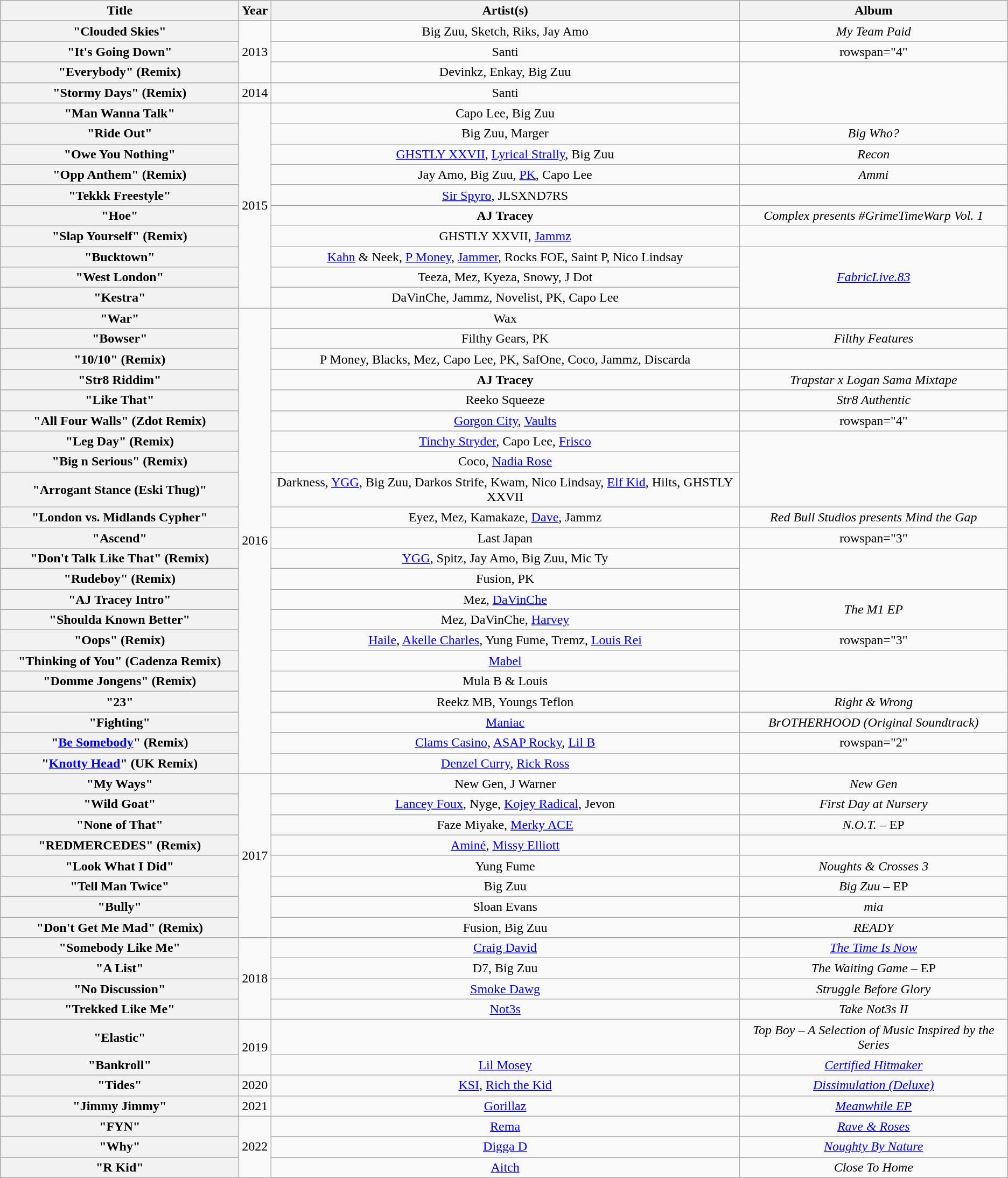<table class="wikitable plainrowheaders" style="text-align:center;">
<tr>
<th scope="col" style="width:18em;">Title</th>
<th scope="col" style="width:1em;">Year</th>
<th scope="col">Artist(s)</th>
<th scope="col">Album</th>
</tr>
<tr>
<th scope="row">"Clouded Skies"</th>
<td rowspan="3">2013</td>
<td>Big Zuu, Sketch, Riks, Jay Amo</td>
<td><em>My Team Paid</em></td>
</tr>
<tr>
<th scope="row">"It's Going Down"</th>
<td>Santi</td>
<td>rowspan="4" </td>
</tr>
<tr>
<th scope="row">"Everybody" (Remix)</th>
<td>Devinkz, Enkay, Big Zuu</td>
</tr>
<tr>
<th scope="row">"Stormy Days" (Remix)</th>
<td rowspan="1">2014</td>
<td>Santi</td>
</tr>
<tr>
<th scope="row">"Man Wanna Talk"</th>
<td rowspan="10">2015</td>
<td>Capo Lee, Big Zuu</td>
</tr>
<tr>
<th scope="row">"Ride Out"</th>
<td>Big Zuu, Marger</td>
<td><em>Big Who?</em></td>
</tr>
<tr>
<th scope="row">"Owe You Nothing"</th>
<td><a href='#'>GHSTLY XXVII</a>, <a href='#'>Lyrical Strally</a>, Big Zuu</td>
<td><em>Recon</em></td>
</tr>
<tr>
<th scope="row">"Opp Anthem" (Remix)</th>
<td>Jay Amo, Big Zuu, <a href='#'>PK</a>, Capo Lee</td>
<td><em>Ammi</em></td>
</tr>
<tr>
<th scope="row">"Tekkk Freestyle"</th>
<td><a href='#'>Sir Spyro</a>, JLSXND7RS</td>
<td></td>
</tr>
<tr>
<th scope="row">"Hoe"</th>
<td><strong>AJ Tracey</strong></td>
<td><em>Complex presents #GrimeTimeWarp Vol. 1</em></td>
</tr>
<tr>
<th scope="row">"Slap Yourself" (Remix)</th>
<td>GHSTLY XXVII, <a href='#'>Jammz</a></td>
<td></td>
</tr>
<tr>
<th scope="row">"Bucktown"</th>
<td><a href='#'>Kahn</a> & Neek, <a href='#'>P Money</a>, <a href='#'>Jammer</a>, Rocks FOE, Saint P, Nico Lindsay</td>
<td rowspan="3"><em><a href='#'>FabricLive.83</a></em></td>
</tr>
<tr>
<th scope="row">"West London"</th>
<td>Teeza, Mez, Kyeza, Snowy, J Dot</td>
</tr>
<tr>
<th scope="row">"Kestra"</th>
<td>DaVinChe, Jammz, Novelist, PK, Capo Lee</td>
</tr>
<tr>
<th scope="row">"War"</th>
<td rowspan="22">2016</td>
<td>Wax</td>
<td></td>
</tr>
<tr>
<th scope="row">"Bowser"</th>
<td>Filthy Gears, PK</td>
<td><em>Filthy Features</em></td>
</tr>
<tr>
<th scope="row">"10/10" (Remix)</th>
<td>P Money, Blacks, Mez, Capo Lee, PK, SafOne, Coco, Jammz, Discarda</td>
<td></td>
</tr>
<tr>
<th scope="row">"Str8 Riddim"</th>
<td><strong>AJ Tracey</strong></td>
<td><em>Trapstar x Logan Sama Mixtape</em></td>
</tr>
<tr>
<th scope="row">"Like That"</th>
<td>Reeko Squeeze</td>
<td><em>Str8 Authentic</em></td>
</tr>
<tr>
<th scope="row">"All Four Walls" (Zdot Remix)</th>
<td><a href='#'>Gorgon City</a>, <a href='#'>Vaults</a></td>
<td>rowspan="4" </td>
</tr>
<tr>
<th scope="row">"Leg Day" (Remix)</th>
<td><a href='#'>Tinchy Stryder</a>, Capo Lee, <a href='#'>Frisco</a></td>
</tr>
<tr>
<th scope="row">"Big n Serious" (Remix)</th>
<td>Coco, <a href='#'>Nadia Rose</a></td>
</tr>
<tr>
<th scope="row">"Arrogant Stance (Eski Thug)"</th>
<td>Darkness, <a href='#'>YGG</a>, Big Zuu, Darkos Strife, Kwam, Nico Lindsay, <a href='#'>Elf Kid</a>, Hilts, GHSTLY XXVII</td>
</tr>
<tr>
<th scope="row">"London vs. Midlands Cypher"</th>
<td>Eyez, Mez, Kamakaze, <a href='#'>Dave</a>, Jammz</td>
<td><em>Red Bull Studios presents Mind the Gap</em></td>
</tr>
<tr>
<th scope="row">"Ascend"</th>
<td>Last Japan</td>
<td>rowspan="3" </td>
</tr>
<tr>
<th scope="row">"Don't Talk Like That" (Remix)</th>
<td><a href='#'>YGG</a>, Spitz, Jay Amo, Big Zuu, Mic Ty</td>
</tr>
<tr>
<th scope="row">"Rudeboy" (Remix)</th>
<td>Fusion, PK</td>
</tr>
<tr>
<th scope="row">"AJ Tracey Intro"</th>
<td>Mez, <a href='#'>DaVinChe</a></td>
<td rowspan="2"><em>The M1 EP</em></td>
</tr>
<tr>
<th scope="row">"Shoulda Known Better"</th>
<td>Mez, DaVinChe, <a href='#'>Harvey</a></td>
</tr>
<tr>
<th scope="row">"Oops" (Remix)</th>
<td><a href='#'>Haile</a>, <a href='#'>Akelle Charles</a>, Yung Fume, Tremz, <a href='#'>Louis Rei</a></td>
<td>rowspan="3" </td>
</tr>
<tr>
<th scope="row">"Thinking of You" (Cadenza Remix)</th>
<td><a href='#'>Mabel</a></td>
</tr>
<tr>
<th scope="row">"Domme Jongens" (Remix)</th>
<td>Mula B & Louis</td>
</tr>
<tr>
<th scope="row">"23"</th>
<td>Reekz MB, Youngs Teflon</td>
<td><em>Right & Wrong</em></td>
</tr>
<tr>
<th scope="row">"Fighting"</th>
<td><a href='#'>Maniac</a></td>
<td><em>BrOTHERHOOD (Original Soundtrack)</em></td>
</tr>
<tr>
<th scope="row">"<a href='#'>Be Somebody</a>" (Remix)</th>
<td><a href='#'>Clams Casino</a>, <a href='#'>ASAP Rocky</a>, <a href='#'>Lil B</a></td>
<td>rowspan="2" </td>
</tr>
<tr>
<th scope="row">"<a href='#'>Knotty Head</a>" (UK Remix)</th>
<td><a href='#'>Denzel Curry</a>, <a href='#'>Rick Ross</a></td>
</tr>
<tr>
<th scope="row">"My Ways"</th>
<td rowspan="8">2017</td>
<td>New Gen, J Warner</td>
<td><em>New Gen</em></td>
</tr>
<tr>
<th scope="row">"Wild Goat"</th>
<td><a href='#'>Lancey Foux</a>, Nyge, <a href='#'>Kojey Radical</a>, Jevon</td>
<td><em>First Day at Nursery</em></td>
</tr>
<tr>
<th scope="row">"None of That"</th>
<td>Faze Miyake, <a href='#'>Merky ACE</a></td>
<td><em>N.O.T.</em> – EP</td>
</tr>
<tr>
<th scope="row">"REDMERCEDES" (Remix)</th>
<td><a href='#'>Aminé</a>, <a href='#'>Missy Elliott</a></td>
<td></td>
</tr>
<tr>
<th scope="row">"Look What I Did"</th>
<td>Yung Fume</td>
<td><em>Noughts & Crosses 3</em></td>
</tr>
<tr>
<th scope="row">"Tell Man Twice"</th>
<td>Big Zuu</td>
<td><em>Big Zuu</em> – EP</td>
</tr>
<tr>
<th scope="row">"Bully"</th>
<td>Sloan Evans</td>
<td><em>mia</em></td>
</tr>
<tr>
<th scope="row">"Don't Get Me Mad" (Remix)</th>
<td>Fusion, Big Zuu</td>
<td><em>READY</em></td>
</tr>
<tr>
<th scope="row">"Somebody Like Me"</th>
<td rowspan="4">2018</td>
<td><a href='#'>Craig David</a></td>
<td><em><a href='#'>The Time Is Now</a></em></td>
</tr>
<tr>
<th scope="row">"A List"</th>
<td>D7, Big Zuu</td>
<td><em>The Waiting Game</em> – EP</td>
</tr>
<tr>
<th scope="row">"No Discussion"</th>
<td><a href='#'>Smoke Dawg</a></td>
<td><em>Struggle Before Glory</em></td>
</tr>
<tr>
<th scope="row">"Trekked Like Me"</th>
<td><a href='#'>Not3s</a></td>
<td><em>Take Not3s II</em></td>
</tr>
<tr>
<th scope="row">"Elastic"</th>
<td rowspan="2">2019</td>
<td></td>
<td><em>Top Boy – A Selection of Music Inspired by the Series</em></td>
</tr>
<tr>
<th scope="row">"Bankroll"</th>
<td><a href='#'>Lil Mosey</a></td>
<td><em><a href='#'>Certified Hitmaker</a></em></td>
</tr>
<tr>
<th scope="row">"Tides"</th>
<td>2020</td>
<td><a href='#'>KSI</a>, <a href='#'>Rich the Kid</a></td>
<td><em><a href='#'>Dissimulation (Deluxe)</a></em></td>
</tr>
<tr>
<th scope="row">"Jimmy Jimmy"</th>
<td>2021</td>
<td><a href='#'>Gorillaz</a></td>
<td><em><a href='#'>Meanwhile EP</a></em></td>
</tr>
<tr>
<th scope="row">"FYN"</th>
<td rowspan="3">2022</td>
<td><a href='#'>Rema</a></td>
<td><em><a href='#'>Rave & Roses</a></em></td>
</tr>
<tr>
<th scope="row">"Why"</th>
<td><a href='#'>Digga D</a></td>
<td><em><a href='#'>Noughty By Nature</a></em></td>
</tr>
<tr>
<th Scope="row">"R Kid"</th>
<td><a href='#'>Aitch</a></td>
<td><em>Close To Home</em></td>
</tr>
</table>
